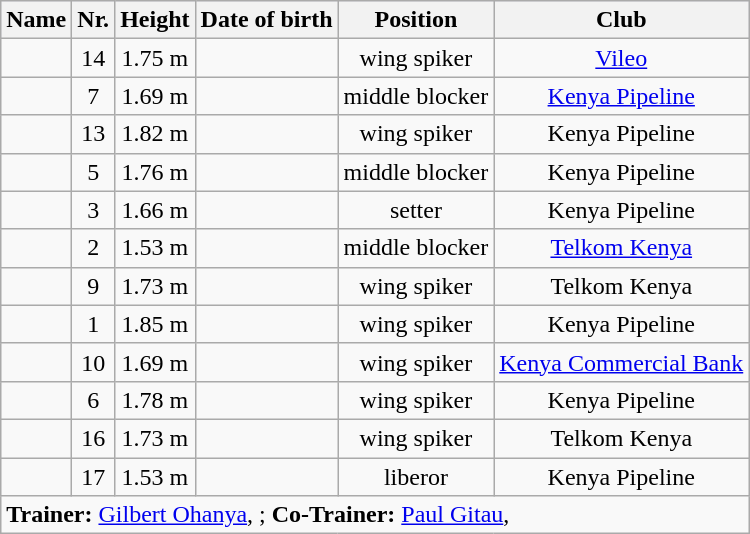<table class="wikitable sortable" style="margin-bottom:0">
<tr style="text-align:center; background:lavender;">
<th>Name</th>
<th>Nr.</th>
<th>Height</th>
<th>Date of birth</th>
<th>Position</th>
<th>Club</th>
</tr>
<tr style="text-align:center;">
<td align="left"></td>
<td>14</td>
<td>1.75 m</td>
<td></td>
<td>wing spiker</td>
<td><a href='#'>Vileo</a></td>
</tr>
<tr style="text-align:center;">
<td align="left"></td>
<td>7</td>
<td>1.69 m</td>
<td></td>
<td>middle blocker</td>
<td><a href='#'>Kenya Pipeline</a></td>
</tr>
<tr style="text-align:center;">
<td align="left"></td>
<td>13</td>
<td>1.82 m</td>
<td></td>
<td>wing spiker</td>
<td>Kenya Pipeline</td>
</tr>
<tr style="text-align:center;">
<td align="left"></td>
<td>5</td>
<td>1.76 m</td>
<td></td>
<td>middle blocker</td>
<td>Kenya Pipeline</td>
</tr>
<tr style="text-align:center;">
<td align="left"></td>
<td>3</td>
<td>1.66 m</td>
<td></td>
<td>setter</td>
<td>Kenya Pipeline</td>
</tr>
<tr style="text-align:center;">
<td align="left"></td>
<td>2</td>
<td>1.53 m</td>
<td></td>
<td>middle blocker</td>
<td><a href='#'>Telkom Kenya</a></td>
</tr>
<tr style="text-align:center;">
<td align="left"></td>
<td>9</td>
<td>1.73 m</td>
<td></td>
<td>wing spiker</td>
<td>Telkom Kenya</td>
</tr>
<tr style="text-align:center;">
<td align="left"></td>
<td>1</td>
<td>1.85 m</td>
<td></td>
<td>wing spiker</td>
<td>Kenya Pipeline</td>
</tr>
<tr style="text-align:center;">
<td align="left"></td>
<td>10</td>
<td>1.69 m</td>
<td></td>
<td>wing spiker</td>
<td><a href='#'>Kenya Commercial Bank</a></td>
</tr>
<tr style="text-align:center;">
<td align="left"></td>
<td>6</td>
<td>1.78 m</td>
<td></td>
<td>wing spiker</td>
<td>Kenya Pipeline</td>
</tr>
<tr style="text-align:center;">
<td align="left"></td>
<td>16</td>
<td>1.73 m</td>
<td></td>
<td>wing spiker</td>
<td>Telkom Kenya</td>
</tr>
<tr style="text-align:center;">
<td align="left"></td>
<td>17</td>
<td>1.53 m</td>
<td></td>
<td>liberor</td>
<td>Kenya Pipeline</td>
</tr>
<tr class="sortbottom">
<td colspan="6"><strong>Trainer:</strong> <a href='#'>Gilbert Ohanya</a>, ; <strong>Co-Trainer:</strong> <a href='#'>Paul Gitau</a>, </td>
</tr>
</table>
